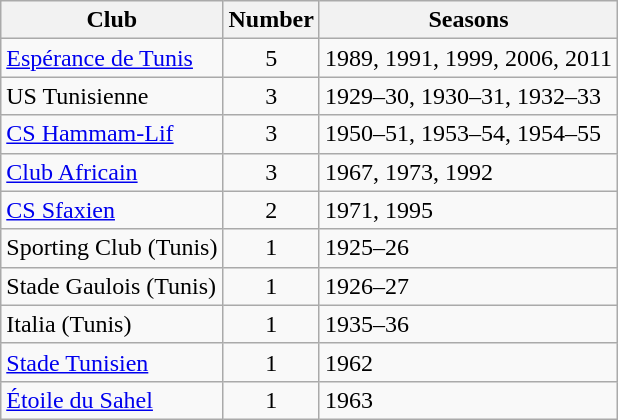<table class="wikitable sortable">
<tr>
<th>Club</th>
<th>Number</th>
<th>Seasons</th>
</tr>
<tr>
<td><a href='#'>Espérance de Tunis</a></td>
<td style="text-align:center">5</td>
<td>1989, 1991, 1999, 2006, 2011</td>
</tr>
<tr>
<td>US Tunisienne</td>
<td style="text-align:center">3</td>
<td>1929–30, 1930–31, 1932–33</td>
</tr>
<tr>
<td><a href='#'>CS Hammam-Lif</a></td>
<td style="text-align:center">3</td>
<td>1950–51, 1953–54, 1954–55</td>
</tr>
<tr>
<td><a href='#'>Club Africain</a></td>
<td style="text-align:center">3</td>
<td>1967, 1973, 1992</td>
</tr>
<tr>
<td><a href='#'>CS Sfaxien</a></td>
<td style="text-align:center">2</td>
<td>1971, 1995</td>
</tr>
<tr>
<td>Sporting Club (Tunis)</td>
<td style="text-align:center">1</td>
<td>1925–26</td>
</tr>
<tr>
<td>Stade Gaulois (Tunis)</td>
<td style="text-align:center">1</td>
<td>1926–27</td>
</tr>
<tr>
<td>Italia (Tunis)</td>
<td style="text-align:center">1</td>
<td>1935–36</td>
</tr>
<tr>
<td><a href='#'>Stade Tunisien</a></td>
<td style="text-align:center">1</td>
<td>1962</td>
</tr>
<tr>
<td><a href='#'>Étoile du Sahel</a></td>
<td style="text-align:center">1</td>
<td>1963</td>
</tr>
</table>
